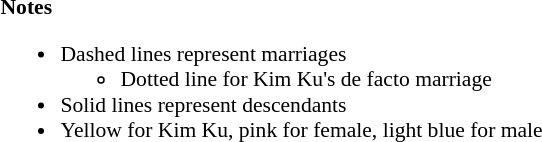<table style="text-align:left;font-size:90%;">
<tr>
<td><strong>Notes</strong><br><ul><li>Dashed lines represent marriages<ul><li>Dotted line for Kim Ku's de facto marriage</li></ul></li><li>Solid lines represent descendants</li><li>Yellow for Kim Ku, pink for female, light blue for male</li></ul></td>
</tr>
</table>
